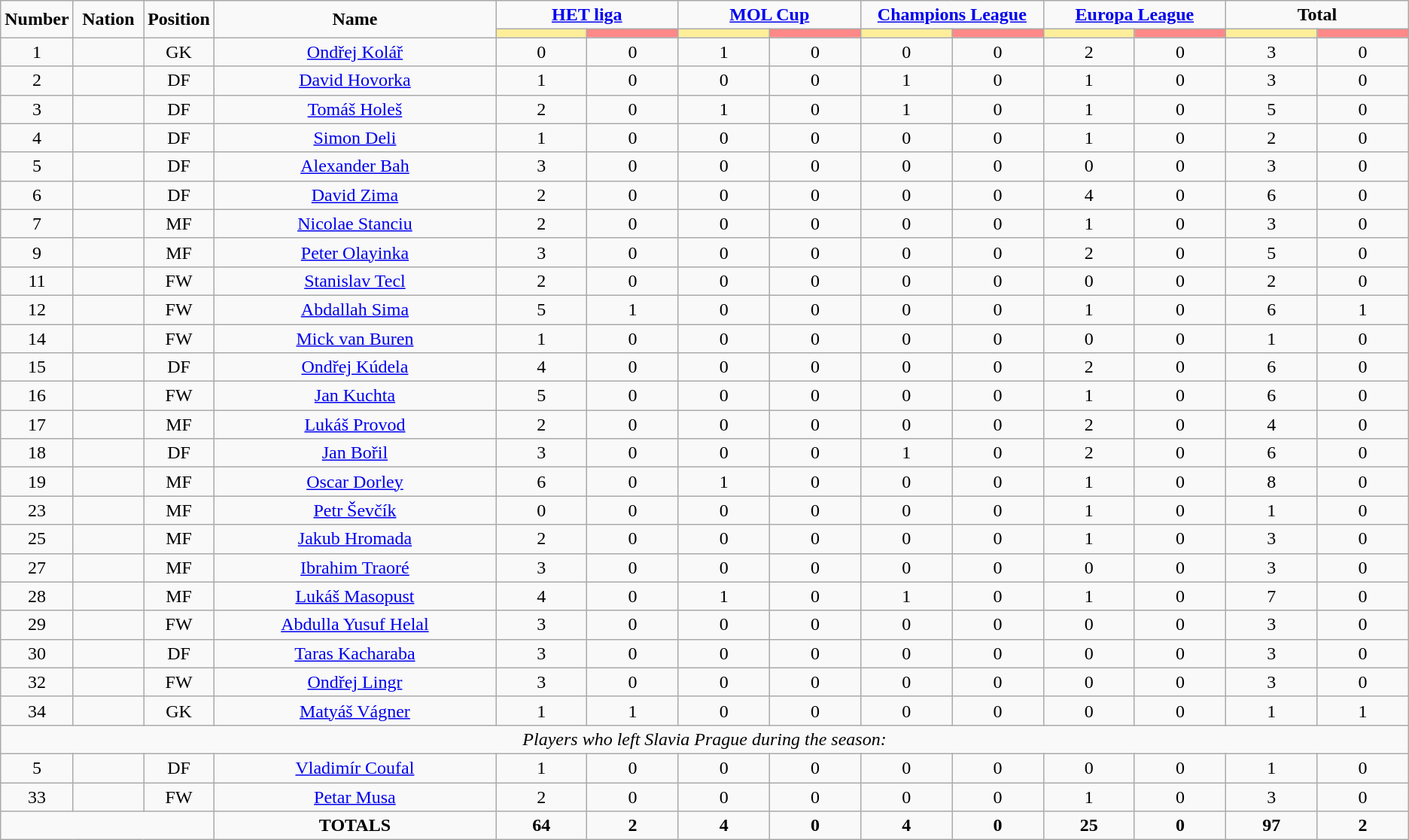<table class="wikitable" style="text-align:center;">
<tr>
<td rowspan="2"  style="width:5%; text-align:center;"><strong>Number</strong></td>
<td rowspan="2"  style="width:5%; text-align:center;"><strong>Nation</strong></td>
<td rowspan="2"  style="width:5%; text-align:center;"><strong>Position</strong></td>
<td rowspan="2"  style="width:20%; text-align:center;"><strong>Name</strong></td>
<td colspan="2" style="text-align:center;"><strong><a href='#'>HET liga</a></strong></td>
<td colspan="2" style="text-align:center;"><strong><a href='#'>MOL Cup</a></strong></td>
<td colspan="2" style="text-align:center;"><strong><a href='#'>Champions League</a></strong></td>
<td colspan="2" style="text-align:center;"><strong><a href='#'>Europa League</a></strong></td>
<td colspan="2" style="text-align:center;"><strong>Total</strong></td>
</tr>
<tr>
<th style="width:60px; background:#fe9;"></th>
<th style="width:60px; background:#ff8888;"></th>
<th style="width:60px; background:#fe9;"></th>
<th style="width:60px; background:#ff8888;"></th>
<th style="width:60px; background:#fe9;"></th>
<th style="width:60px; background:#ff8888;"></th>
<th style="width:60px; background:#fe9;"></th>
<th style="width:60px; background:#ff8888;"></th>
<th style="width:60px; background:#fe9;"></th>
<th style="width:60px; background:#ff8888;"></th>
</tr>
<tr>
<td>1</td>
<td></td>
<td>GK</td>
<td><a href='#'>Ondřej Kolář</a></td>
<td>0</td>
<td>0</td>
<td>1</td>
<td>0</td>
<td>0</td>
<td>0</td>
<td>2</td>
<td>0</td>
<td>3</td>
<td>0</td>
</tr>
<tr>
<td>2</td>
<td></td>
<td>DF</td>
<td><a href='#'>David Hovorka</a></td>
<td>1</td>
<td>0</td>
<td>0</td>
<td>0</td>
<td>1</td>
<td>0</td>
<td>1</td>
<td>0</td>
<td>3</td>
<td>0</td>
</tr>
<tr>
<td>3</td>
<td></td>
<td>DF</td>
<td><a href='#'>Tomáš Holeš</a></td>
<td>2</td>
<td>0</td>
<td>1</td>
<td>0</td>
<td>1</td>
<td>0</td>
<td>1</td>
<td>0</td>
<td>5</td>
<td>0</td>
</tr>
<tr>
<td>4</td>
<td></td>
<td>DF</td>
<td><a href='#'>Simon Deli</a></td>
<td>1</td>
<td>0</td>
<td>0</td>
<td>0</td>
<td>0</td>
<td>0</td>
<td>1</td>
<td>0</td>
<td>2</td>
<td>0</td>
</tr>
<tr>
<td>5</td>
<td></td>
<td>DF</td>
<td><a href='#'>Alexander Bah</a></td>
<td>3</td>
<td>0</td>
<td>0</td>
<td>0</td>
<td>0</td>
<td>0</td>
<td>0</td>
<td>0</td>
<td>3</td>
<td>0</td>
</tr>
<tr>
<td>6</td>
<td></td>
<td>DF</td>
<td><a href='#'>David Zima</a></td>
<td>2</td>
<td>0</td>
<td>0</td>
<td>0</td>
<td>0</td>
<td>0</td>
<td>4</td>
<td>0</td>
<td>6</td>
<td>0</td>
</tr>
<tr>
<td>7</td>
<td></td>
<td>MF</td>
<td><a href='#'>Nicolae Stanciu</a></td>
<td>2</td>
<td>0</td>
<td>0</td>
<td>0</td>
<td>0</td>
<td>0</td>
<td>1</td>
<td>0</td>
<td>3</td>
<td>0</td>
</tr>
<tr>
<td>9</td>
<td></td>
<td>MF</td>
<td><a href='#'>Peter Olayinka</a></td>
<td>3</td>
<td>0</td>
<td>0</td>
<td>0</td>
<td>0</td>
<td>0</td>
<td>2</td>
<td>0</td>
<td>5</td>
<td>0</td>
</tr>
<tr>
<td>11</td>
<td></td>
<td>FW</td>
<td><a href='#'>Stanislav Tecl</a></td>
<td>2</td>
<td>0</td>
<td>0</td>
<td>0</td>
<td>0</td>
<td>0</td>
<td>0</td>
<td>0</td>
<td>2</td>
<td>0</td>
</tr>
<tr>
<td>12</td>
<td></td>
<td>FW</td>
<td><a href='#'>Abdallah Sima</a></td>
<td>5</td>
<td>1</td>
<td>0</td>
<td>0</td>
<td>0</td>
<td>0</td>
<td>1</td>
<td>0</td>
<td>6</td>
<td>1</td>
</tr>
<tr>
<td>14</td>
<td></td>
<td>FW</td>
<td><a href='#'>Mick van Buren</a></td>
<td>1</td>
<td>0</td>
<td>0</td>
<td>0</td>
<td>0</td>
<td>0</td>
<td>0</td>
<td>0</td>
<td>1</td>
<td>0</td>
</tr>
<tr>
<td>15</td>
<td></td>
<td>DF</td>
<td><a href='#'>Ondřej Kúdela</a></td>
<td>4</td>
<td>0</td>
<td>0</td>
<td>0</td>
<td>0</td>
<td>0</td>
<td>2</td>
<td>0</td>
<td>6</td>
<td>0</td>
</tr>
<tr>
<td>16</td>
<td></td>
<td>FW</td>
<td><a href='#'>Jan Kuchta</a></td>
<td>5</td>
<td>0</td>
<td>0</td>
<td>0</td>
<td>0</td>
<td>0</td>
<td>1</td>
<td>0</td>
<td>6</td>
<td>0</td>
</tr>
<tr>
<td>17</td>
<td></td>
<td>MF</td>
<td><a href='#'>Lukáš Provod</a></td>
<td>2</td>
<td>0</td>
<td>0</td>
<td>0</td>
<td>0</td>
<td>0</td>
<td>2</td>
<td>0</td>
<td>4</td>
<td>0</td>
</tr>
<tr>
<td>18</td>
<td></td>
<td>DF</td>
<td><a href='#'>Jan Bořil</a></td>
<td>3</td>
<td>0</td>
<td>0</td>
<td>0</td>
<td>1</td>
<td>0</td>
<td>2</td>
<td>0</td>
<td>6</td>
<td>0</td>
</tr>
<tr>
<td>19</td>
<td></td>
<td>MF</td>
<td><a href='#'>Oscar Dorley</a></td>
<td>6</td>
<td>0</td>
<td>1</td>
<td>0</td>
<td>0</td>
<td>0</td>
<td>1</td>
<td>0</td>
<td>8</td>
<td>0</td>
</tr>
<tr>
<td>23</td>
<td></td>
<td>MF</td>
<td><a href='#'>Petr Ševčík</a></td>
<td>0</td>
<td>0</td>
<td>0</td>
<td>0</td>
<td>0</td>
<td>0</td>
<td>1</td>
<td>0</td>
<td>1</td>
<td>0</td>
</tr>
<tr>
<td>25</td>
<td></td>
<td>MF</td>
<td><a href='#'>Jakub Hromada</a></td>
<td>2</td>
<td>0</td>
<td>0</td>
<td>0</td>
<td>0</td>
<td>0</td>
<td>1</td>
<td>0</td>
<td>3</td>
<td>0</td>
</tr>
<tr>
<td>27</td>
<td></td>
<td>MF</td>
<td><a href='#'>Ibrahim Traoré</a></td>
<td>3</td>
<td>0</td>
<td>0</td>
<td>0</td>
<td>0</td>
<td>0</td>
<td>0</td>
<td>0</td>
<td>3</td>
<td>0</td>
</tr>
<tr>
<td>28</td>
<td></td>
<td>MF</td>
<td><a href='#'>Lukáš Masopust</a></td>
<td>4</td>
<td>0</td>
<td>1</td>
<td>0</td>
<td>1</td>
<td>0</td>
<td>1</td>
<td>0</td>
<td>7</td>
<td>0</td>
</tr>
<tr>
<td>29</td>
<td></td>
<td>FW</td>
<td><a href='#'>Abdulla Yusuf Helal</a></td>
<td>3</td>
<td>0</td>
<td>0</td>
<td>0</td>
<td>0</td>
<td>0</td>
<td>0</td>
<td>0</td>
<td>3</td>
<td>0</td>
</tr>
<tr>
<td>30</td>
<td></td>
<td>DF</td>
<td><a href='#'>Taras Kacharaba</a></td>
<td>3</td>
<td>0</td>
<td>0</td>
<td>0</td>
<td>0</td>
<td>0</td>
<td>0</td>
<td>0</td>
<td>3</td>
<td>0</td>
</tr>
<tr>
<td>32</td>
<td></td>
<td>FW</td>
<td><a href='#'>Ondřej Lingr</a></td>
<td>3</td>
<td>0</td>
<td>0</td>
<td>0</td>
<td>0</td>
<td>0</td>
<td>0</td>
<td>0</td>
<td>3</td>
<td>0</td>
</tr>
<tr>
<td>34</td>
<td></td>
<td>GK</td>
<td><a href='#'>Matyáš Vágner</a></td>
<td>1</td>
<td>1</td>
<td>0</td>
<td>0</td>
<td>0</td>
<td>0</td>
<td>0</td>
<td>0</td>
<td>1</td>
<td>1</td>
</tr>
<tr>
<td colspan="14"><em>Players who left Slavia Prague during the season:</em></td>
</tr>
<tr>
<td>5</td>
<td></td>
<td>DF</td>
<td><a href='#'>Vladimír Coufal</a></td>
<td>1</td>
<td>0</td>
<td>0</td>
<td>0</td>
<td>0</td>
<td>0</td>
<td>0</td>
<td>0</td>
<td>1</td>
<td>0</td>
</tr>
<tr>
<td>33</td>
<td></td>
<td>FW</td>
<td><a href='#'>Petar Musa</a></td>
<td>2</td>
<td>0</td>
<td>0</td>
<td>0</td>
<td>0</td>
<td>0</td>
<td>1</td>
<td>0</td>
<td>3</td>
<td>0</td>
</tr>
<tr>
<td colspan="3"></td>
<td><strong>TOTALS</strong></td>
<td><strong>64</strong></td>
<td><strong>2</strong></td>
<td><strong>4</strong></td>
<td><strong>0</strong></td>
<td><strong>4</strong></td>
<td><strong>0</strong></td>
<td><strong>25</strong></td>
<td><strong>0</strong></td>
<td><strong>97</strong></td>
<td><strong>2</strong></td>
</tr>
</table>
